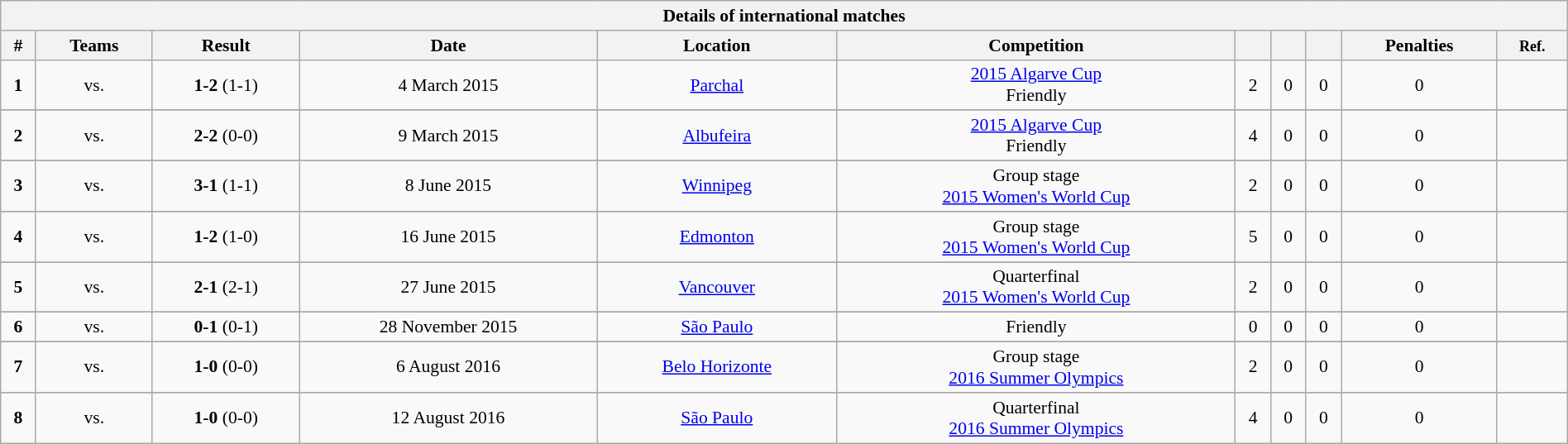<table class="wikitable collapsible collapsed" style="font-size: 90%; width:100%;">
<tr>
<th colspan="11">Details of international matches</th>
</tr>
<tr>
<th>#</th>
<th>Teams</th>
<th>Result</th>
<th>Date</th>
<th>Location</th>
<th>Competition</th>
<th></th>
<th></th>
<th></th>
<th>Penalties</th>
<th><small>Ref.</small></th>
</tr>
<tr align=center>
<td><strong>1</strong></td>
<td> vs. </td>
<td><strong>1-2</strong> (1-1)</td>
<td>4 March 2015</td>
<td><a href='#'>Parchal</a><br></td>
<td><a href='#'>2015 Algarve Cup</a><br>Friendly</td>
<td>2</td>
<td>0</td>
<td>0</td>
<td>0</td>
<td></td>
</tr>
<tr>
</tr>
<tr align=center>
<td><strong>2</strong></td>
<td> vs. </td>
<td><strong>2-2</strong> (0-0)</td>
<td>9 March 2015</td>
<td><a href='#'>Albufeira</a><br></td>
<td><a href='#'>2015 Algarve Cup</a><br>Friendly</td>
<td>4</td>
<td>0</td>
<td>0</td>
<td>0</td>
<td></td>
</tr>
<tr>
</tr>
<tr align=center>
<td><strong>3</strong></td>
<td> vs. </td>
<td><strong>3-1</strong> (1-1)</td>
<td>8 June 2015</td>
<td><a href='#'>Winnipeg</a><br></td>
<td>Group stage<br><a href='#'>2015 Women's World Cup</a></td>
<td>2</td>
<td>0</td>
<td>0</td>
<td>0</td>
<td></td>
</tr>
<tr>
</tr>
<tr align=center>
<td><strong>4</strong></td>
<td> vs. </td>
<td><strong>1-2</strong> (1-0)</td>
<td>16 June 2015</td>
<td><a href='#'>Edmonton</a><br></td>
<td>Group stage<br><a href='#'>2015 Women's World Cup</a></td>
<td>5</td>
<td>0</td>
<td>0</td>
<td>0</td>
<td></td>
</tr>
<tr>
</tr>
<tr align=center>
<td><strong>5</strong></td>
<td> vs. </td>
<td><strong>2-1</strong> (2-1)</td>
<td>27 June 2015</td>
<td><a href='#'>Vancouver</a><br></td>
<td>Quarterfinal<br><a href='#'>2015 Women's World Cup</a></td>
<td>2</td>
<td>0</td>
<td>0</td>
<td>0</td>
<td></td>
</tr>
<tr>
</tr>
<tr align=center>
<td><strong>6</strong></td>
<td> vs. </td>
<td><strong>0-1</strong> (0-1)</td>
<td>28 November 2015</td>
<td><a href='#'>São Paulo</a><br></td>
<td>Friendly</td>
<td>0</td>
<td>0</td>
<td>0</td>
<td>0</td>
<td></td>
</tr>
<tr>
</tr>
<tr align=center>
<td><strong>7</strong></td>
<td> vs. </td>
<td><strong>1-0</strong> (0-0)</td>
<td>6 August 2016</td>
<td><a href='#'>Belo Horizonte</a><br></td>
<td>Group stage<br><a href='#'>2016 Summer Olympics</a></td>
<td>2</td>
<td>0</td>
<td>0</td>
<td>0</td>
<td></td>
</tr>
<tr>
</tr>
<tr align=center>
<td><strong>8</strong></td>
<td> vs. </td>
<td><strong>1-0</strong> (0-0)</td>
<td>12 August 2016</td>
<td><a href='#'>São Paulo</a><br></td>
<td>Quarterfinal<br><a href='#'>2016 Summer Olympics</a></td>
<td>4</td>
<td>0</td>
<td>0</td>
<td>0</td>
<td></td>
</tr>
</table>
